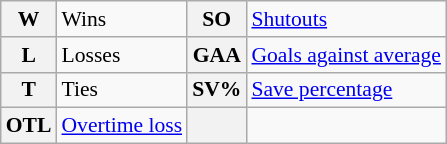<table class="wikitable" style="font-size:90%;">
<tr>
<th>W</th>
<td>Wins</td>
<th>SO</th>
<td><a href='#'>Shutouts</a></td>
</tr>
<tr>
<th>L</th>
<td>Losses</td>
<th>GAA</th>
<td><a href='#'>Goals against average</a></td>
</tr>
<tr>
<th>T</th>
<td>Ties</td>
<th>SV%</th>
<td><a href='#'>Save percentage</a></td>
</tr>
<tr>
<th>OTL</th>
<td><a href='#'>Overtime loss</a></td>
<th></th>
<td></td>
</tr>
</table>
